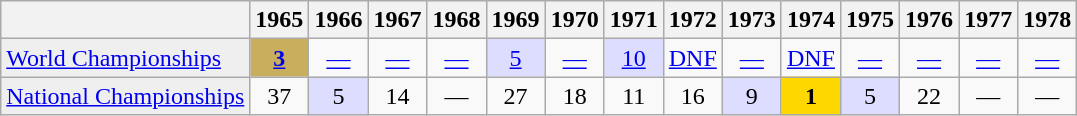<table class="wikitable plainrowheaders">
<tr>
<th scope="col"></th>
<th scope="col">1965</th>
<th scope="col">1966</th>
<th scope="col">1967</th>
<th scope="col">1968</th>
<th scope="col">1969</th>
<th scope="col">1970</th>
<th scope="col">1971</th>
<th scope="col">1972</th>
<th scope="col">1973</th>
<th scope="col">1974</th>
<th scope="col">1975</th>
<th scope="col">1976</th>
<th scope="col">1977</th>
<th scope="col">1978</th>
</tr>
<tr style="text-align:center;">
<td style="text-align:left; background:#efefef;"> <a href='#'>World Championships</a></td>
<td style="text-align:center; background:#C9AE5D;"><a href='#'><strong>3</strong></a></td>
<td><a href='#'>—</a></td>
<td><a href='#'>—</a></td>
<td><a href='#'>—</a></td>
<td style="background:#ddf;"><a href='#'>5</a></td>
<td><a href='#'>—</a></td>
<td style="background:#ddf;"><a href='#'>10</a></td>
<td><a href='#'>DNF</a></td>
<td><a href='#'>—</a></td>
<td><a href='#'>DNF</a></td>
<td><a href='#'>—</a></td>
<td><a href='#'>—</a></td>
<td><a href='#'>—</a></td>
<td><a href='#'>—</a></td>
</tr>
<tr style="text-align:center;">
<td style="text-align:left; background:#efefef;"> <a href='#'>National Championships</a></td>
<td>37</td>
<td style="text-align:center; background:#ddf;">5</td>
<td>14</td>
<td>—</td>
<td>27</td>
<td>18</td>
<td>11</td>
<td>16</td>
<td style="text-align:center; background:#ddf;">9</td>
<td style="text-align:center; background:gold;"><strong>1</strong></td>
<td style="text-align:center; background:#ddf;">5</td>
<td>22</td>
<td>—</td>
<td>—</td>
</tr>
</table>
